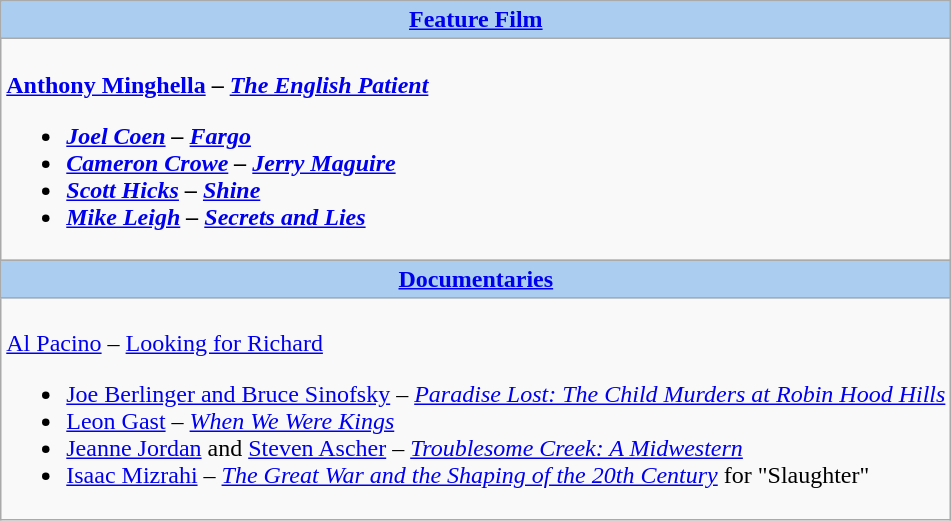<table class=wikitable style="width="100%">
<tr>
<th colspan="2" style="background:#abcdef;"><a href='#'>Feature Film</a></th>
</tr>
<tr>
<td colspan="2" style="vertical-align:top;"><br><strong><a href='#'>Anthony Minghella</a> – <em><a href='#'>The English Patient</a><strong><em><ul><li><a href='#'>Joel Coen</a> – </em><a href='#'>Fargo</a><em></li><li><a href='#'>Cameron Crowe</a> – </em><a href='#'>Jerry Maguire</a><em></li><li><a href='#'>Scott Hicks</a> – </em><a href='#'>Shine</a><em></li><li><a href='#'>Mike Leigh</a> – </em><a href='#'>Secrets and Lies</a><em></li></ul></td>
</tr>
<tr>
<th colspan="2" style="background:#abcdef;"><a href='#'>Documentaries</a></th>
</tr>
<tr>
<td colspan="2" style="vertical-align:top;"><br></strong><a href='#'>Al Pacino</a> – </em><a href='#'>Looking for Richard</a></em></strong><ul><li><a href='#'>Joe Berlinger and Bruce Sinofsky</a> – <em><a href='#'>Paradise Lost: The Child Murders at Robin Hood Hills</a></em></li><li><a href='#'>Leon Gast</a> – <em><a href='#'>When We Were Kings</a></em></li><li><a href='#'>Jeanne Jordan</a> and <a href='#'>Steven Ascher</a> – <em><a href='#'>Troublesome Creek: A Midwestern</a></em></li><li><a href='#'>Isaac Mizrahi</a> – <em><a href='#'>The Great War and the Shaping of the 20th Century</a></em> for "Slaughter"</li></ul></td>
</tr>
</table>
